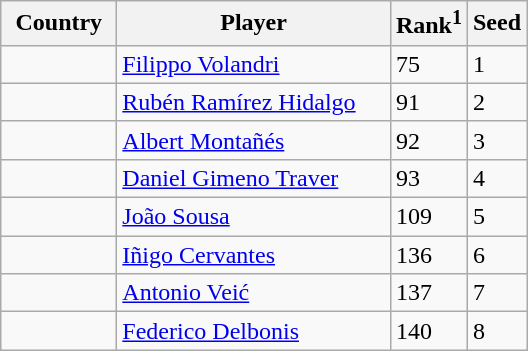<table class="sortable wikitable">
<tr>
<th width="70">Country</th>
<th width="175">Player</th>
<th>Rank<sup>1</sup></th>
<th>Seed</th>
</tr>
<tr>
<td></td>
<td><a href='#'>Filippo Volandri</a></td>
<td>75</td>
<td>1</td>
</tr>
<tr>
<td></td>
<td><a href='#'>Rubén Ramírez Hidalgo</a></td>
<td>91</td>
<td>2</td>
</tr>
<tr>
<td></td>
<td><a href='#'>Albert Montañés</a></td>
<td>92</td>
<td>3</td>
</tr>
<tr>
<td></td>
<td><a href='#'>Daniel Gimeno Traver</a></td>
<td>93</td>
<td>4</td>
</tr>
<tr>
<td></td>
<td><a href='#'>João Sousa</a></td>
<td>109</td>
<td>5</td>
</tr>
<tr>
<td></td>
<td><a href='#'>Iñigo Cervantes</a></td>
<td>136</td>
<td>6</td>
</tr>
<tr>
<td></td>
<td><a href='#'>Antonio Veić</a></td>
<td>137</td>
<td>7</td>
</tr>
<tr>
<td></td>
<td><a href='#'>Federico Delbonis</a></td>
<td>140</td>
<td>8</td>
</tr>
</table>
